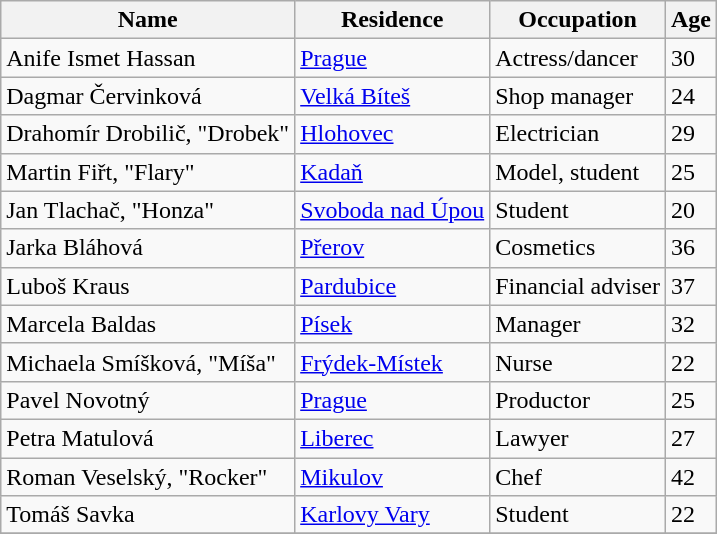<table class=wikitable>
<tr>
<th>Name</th>
<th>Residence</th>
<th>Occupation</th>
<th>Age</th>
</tr>
<tr>
<td>Anife Ismet Hassan</td>
<td><a href='#'>Prague</a></td>
<td>Actress/dancer</td>
<td>30</td>
</tr>
<tr>
<td>Dagmar Červinková</td>
<td><a href='#'>Velká Bíteš</a></td>
<td>Shop manager</td>
<td>24</td>
</tr>
<tr>
<td>Drahomír Drobilič, "Drobek"</td>
<td><a href='#'>Hlohovec</a></td>
<td>Electrician</td>
<td>29</td>
</tr>
<tr>
<td>Martin Fiřt, "Flary"</td>
<td><a href='#'>Kadaň</a></td>
<td>Model, student</td>
<td>25</td>
</tr>
<tr>
<td>Jan Tlachač, "Honza"</td>
<td><a href='#'>Svoboda nad Úpou</a></td>
<td>Student</td>
<td>20</td>
</tr>
<tr>
<td>Jarka Bláhová</td>
<td><a href='#'>Přerov</a></td>
<td>Cosmetics</td>
<td>36</td>
</tr>
<tr>
<td>Luboš Kraus</td>
<td><a href='#'>Pardubice</a></td>
<td>Financial adviser</td>
<td>37</td>
</tr>
<tr>
<td>Marcela Baldas</td>
<td><a href='#'>Písek</a></td>
<td>Manager</td>
<td>32</td>
</tr>
<tr>
<td>Michaela Smíšková, "Míša"</td>
<td><a href='#'>Frýdek-Místek</a></td>
<td>Nurse</td>
<td>22</td>
</tr>
<tr>
<td>Pavel Novotný</td>
<td><a href='#'>Prague</a></td>
<td>Productor</td>
<td>25</td>
</tr>
<tr>
<td>Petra Matulová</td>
<td><a href='#'>Liberec</a></td>
<td>Lawyer</td>
<td>27</td>
</tr>
<tr>
<td>Roman Veselský, "Rocker"</td>
<td><a href='#'>Mikulov</a></td>
<td>Chef</td>
<td>42</td>
</tr>
<tr>
<td>Tomáš Savka</td>
<td><a href='#'>Karlovy Vary</a></td>
<td>Student</td>
<td>22</td>
</tr>
<tr>
</tr>
</table>
